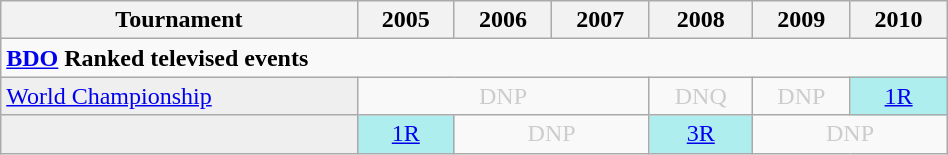<table class="wikitable" style="width:50%; margin:0">
<tr>
<th>Tournament</th>
<th>2005</th>
<th>2006</th>
<th>2007</th>
<th>2008</th>
<th>2009</th>
<th>2010</th>
</tr>
<tr>
<td colspan="8" align="left"><strong><a href='#'>BDO</a> Ranked televised events</strong></td>
</tr>
<tr>
<td style="background:#efefef;"><a href='#'>World Championship</a></td>
<td colspan="3" style="text-align:center; color:#ccc;">DNP</td>
<td style="text-align:center; color:#ccc;">DNQ</td>
<td style="text-align:center; color:#ccc;">DNP</td>
<td style="text-align:center; background:#afeeee;"><a href='#'>1R</a></td>
</tr>
<tr>
<td style="background:#efefef;" align=left></td>
<td style="text-align:center; background:#afeeee;"><a href='#'>1R</a></td>
<td colspan="2" style="text-align:center; color:#ccc;">DNP</td>
<td style="text-align:center; background:#afeeee;"><a href='#'>3R</a></td>
<td colspan="2" style="text-align:center; color:#ccc;">DNP</td>
</tr>
</table>
